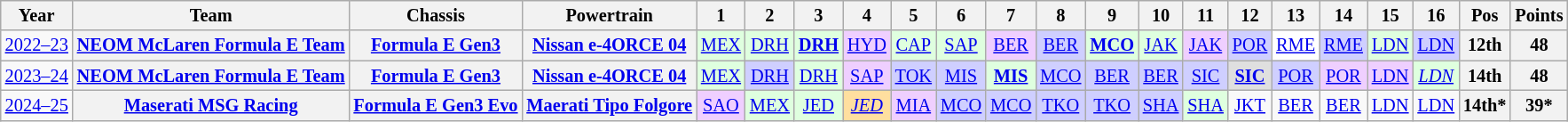<table class="wikitable" style="text-align:center; font-size:85%">
<tr>
<th>Year</th>
<th>Team</th>
<th>Chassis</th>
<th>Powertrain</th>
<th>1</th>
<th>2</th>
<th>3</th>
<th>4</th>
<th>5</th>
<th>6</th>
<th>7</th>
<th>8</th>
<th>9</th>
<th>10</th>
<th>11</th>
<th>12</th>
<th>13</th>
<th>14</th>
<th>15</th>
<th>16</th>
<th>Pos</th>
<th>Points</th>
</tr>
<tr>
<td nowrap><a href='#'>2022–23</a></td>
<th nowrap><a href='#'>NEOM McLaren Formula E Team</a></th>
<th nowrap><a href='#'>Formula E Gen3</a></th>
<th nowrap><a href='#'>Nissan e-4ORCE 04</a></th>
<td style="background:#DFFFDF;"><a href='#'>MEX</a><br></td>
<td style="background:#DFFFDF;"><a href='#'>DRH</a><br></td>
<td style="background:#DFFFDF;"><strong><a href='#'>DRH</a></strong><br></td>
<td style="background:#EFCFFF;"><a href='#'>HYD</a><br></td>
<td style="background:#DFFFDF;"><a href='#'>CAP</a><br></td>
<td style="background:#DFFFDF;"><a href='#'>SAP</a><br></td>
<td style="background:#efcfff;"><a href='#'>BER</a><br></td>
<td style="background:#cfcfff;"><a href='#'>BER</a><br></td>
<td style="background:#DFFFDF;"><strong><a href='#'>MCO</a></strong><br></td>
<td style="background:#dfffdf;"><a href='#'>JAK</a><br></td>
<td style="background:#efcfff;"><a href='#'>JAK</a><br></td>
<td style="background:#cfcfff;"><a href='#'>POR</a><br></td>
<td style="background:#ffffff;"><a href='#'>RME</a><br></td>
<td style="background:#cfcfff;"><a href='#'>RME</a><br></td>
<td style="background:#DFFFDF;"><a href='#'>LDN</a><br></td>
<td style="background:#CFCFFF;"><a href='#'>LDN</a><br></td>
<th>12th</th>
<th>48</th>
</tr>
<tr>
<td nowrap><a href='#'>2023–24</a></td>
<th nowrap><a href='#'>NEOM McLaren Formula E Team</a></th>
<th nowrap><a href='#'>Formula E Gen3</a></th>
<th nowrap><a href='#'>Nissan e-4ORCE 04</a></th>
<td style="background:#dfffdf;"><a href='#'>MEX</a><br></td>
<td style="background:#cfcfff;"><a href='#'>DRH</a><br></td>
<td style="background:#dfffdf;"><a href='#'>DRH</a><br></td>
<td style="background:#efcfff;"><a href='#'>SAP</a><br></td>
<td style="background:#cfcfff;"><a href='#'>TOK</a><br></td>
<td style="background:#cfcfff;"><a href='#'>MIS</a><br></td>
<td style="background:#dfffdf;"><strong><a href='#'>MIS</a></strong><br></td>
<td style="background:#cfcfff;"><a href='#'>MCO</a><br></td>
<td style="background:#cfcfff;"><a href='#'>BER</a><br></td>
<td style="background:#cfcfff;"><a href='#'>BER</a><br></td>
<td style="background:#cfcfff;"><a href='#'>SIC</a><br></td>
<td style="background:#dfdfdf;"><strong><a href='#'>SIC</a></strong><br></td>
<td style="background:#cfcfff;"><a href='#'>POR</a><br></td>
<td style="background:#efcfff;"><a href='#'>POR</a><br></td>
<td style="background:#efcfff;"><a href='#'>LDN</a><br></td>
<td style="background:#dfffdf;"><em><a href='#'>LDN</a></em><br></td>
<th>14th</th>
<th>48</th>
</tr>
<tr>
<td nowrap><a href='#'>2024–25</a></td>
<th nowrap><a href='#'>Maserati MSG Racing</a></th>
<th nowrap><a href='#'>Formula E Gen3 Evo</a></th>
<th nowrap><a href='#'>Maerati Tipo Folgore</a></th>
<td style="background:#EFCFFF;"><a href='#'>SAO</a><br></td>
<td style="background:#dfffdf;"><a href='#'>MEX</a><br></td>
<td style="background:#dfffdf;"><a href='#'>JED</a><br></td>
<td style="background:#ffdf9f;"><em><a href='#'>JED</a></em><br></td>
<td style="background:#efcfff;"><a href='#'>MIA</a><br></td>
<td style="background:#CFCFFF;"><a href='#'>MCO</a><br></td>
<td style="background:#CFCFFF;"><a href='#'>MCO</a><br></td>
<td style="background:#CFCFFF;"><a href='#'>TKO</a><br></td>
<td style="background:#CFCFFF;"><a href='#'>TKO</a><br></td>
<td style="background:#CFCFFF;"><a href='#'>SHA</a><br></td>
<td style="background:#DFFFDF;"><a href='#'>SHA</a><br></td>
<td><a href='#'>JKT</a></td>
<td><a href='#'>BER</a></td>
<td><a href='#'>BER</a></td>
<td><a href='#'>LDN</a></td>
<td><a href='#'>LDN</a></td>
<th>14th*</th>
<th>39*</th>
</tr>
</table>
